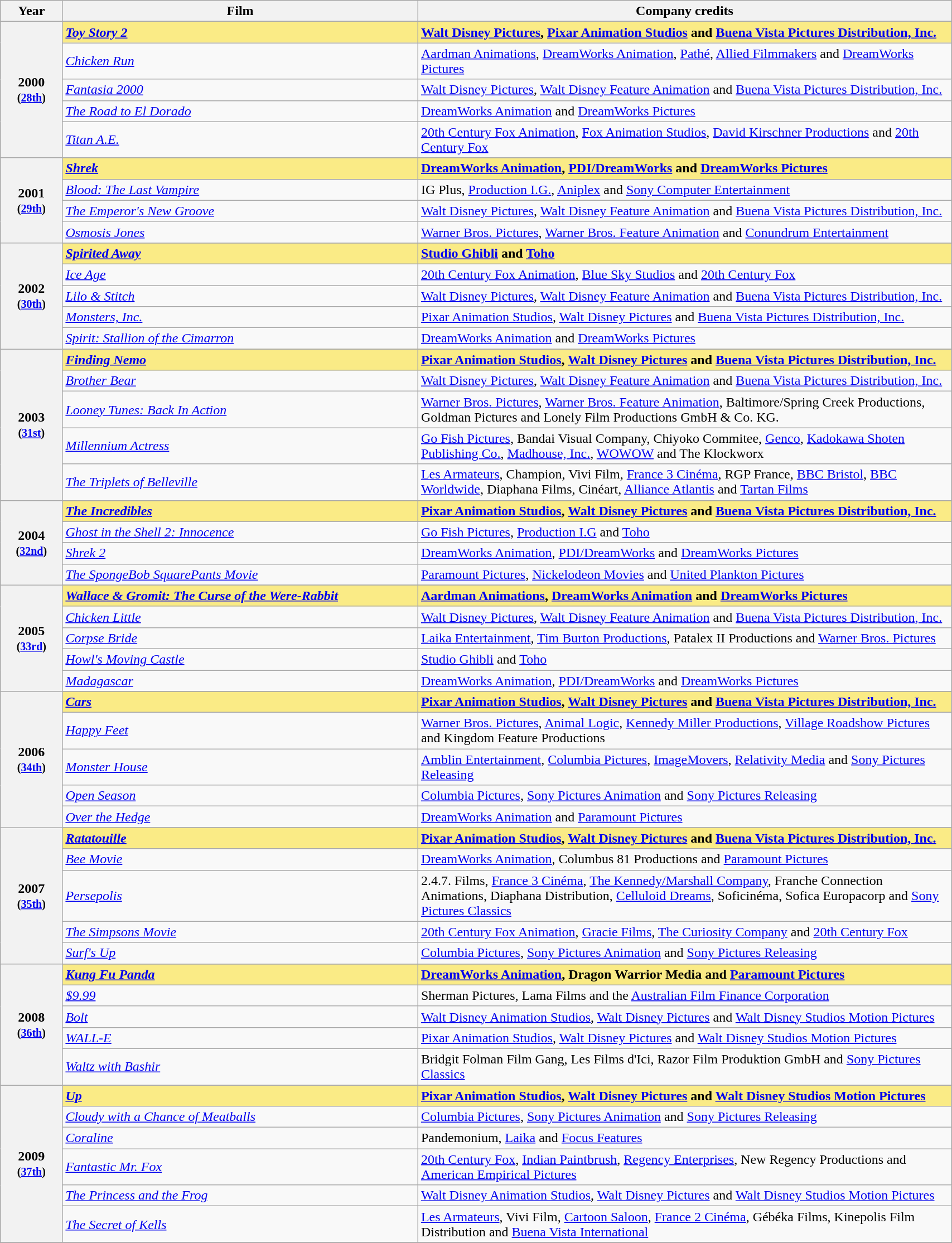<table class="wikitable" style="width:90%">
<tr>
<th style="width:3%;">Year</th>
<th style="width:20%;">Film</th>
<th style="width:30%;">Company credits</th>
</tr>
<tr>
<th rowspan="6" style="text-align:center;">2000 <br><small>(<a href='#'>28th</a>)</small><br></th>
</tr>
<tr>
<td style="background:#FAEB86;"><strong><em><a href='#'>Toy Story 2</a></em></strong></td>
<td style="background:#FAEB86;"><strong><a href='#'>Walt Disney Pictures</a>, <a href='#'>Pixar Animation Studios</a> and <a href='#'>Buena Vista Pictures Distribution, Inc.</a></strong></td>
</tr>
<tr>
<td><em><a href='#'>Chicken Run</a></em></td>
<td><a href='#'>Aardman Animations</a>, <a href='#'>DreamWorks Animation</a>, <a href='#'>Pathé</a>, <a href='#'>Allied Filmmakers</a> and <a href='#'>DreamWorks Pictures</a></td>
</tr>
<tr>
<td><em><a href='#'>Fantasia 2000</a></em></td>
<td><a href='#'>Walt Disney Pictures</a>, <a href='#'>Walt Disney Feature Animation</a> and <a href='#'>Buena Vista Pictures Distribution, Inc.</a></td>
</tr>
<tr>
<td><em><a href='#'>The Road to El Dorado</a></em></td>
<td><a href='#'>DreamWorks Animation</a> and <a href='#'>DreamWorks Pictures</a></td>
</tr>
<tr>
<td><em><a href='#'>Titan A.E.</a></em></td>
<td><a href='#'>20th Century Fox Animation</a>, <a href='#'>Fox Animation Studios</a>, <a href='#'>David Kirschner Productions</a> and <a href='#'>20th Century Fox</a></td>
</tr>
<tr>
<th rowspan="5" style="text-align:center;">2001 <br><small>(<a href='#'>29th</a>)</small><br></th>
</tr>
<tr>
<td style="background:#FAEB86;"><strong><em><a href='#'>Shrek</a></em></strong></td>
<td style="background:#FAEB86;"><strong><a href='#'>DreamWorks Animation</a>, <a href='#'>PDI/DreamWorks</a> and <a href='#'>DreamWorks Pictures</a></strong></td>
</tr>
<tr>
<td><em><a href='#'>Blood: The Last Vampire</a></em></td>
<td>IG Plus, <a href='#'>Production I.G.</a>, <a href='#'>Aniplex</a> and <a href='#'>Sony Computer Entertainment</a></td>
</tr>
<tr>
<td><em><a href='#'>The Emperor's New Groove</a></em></td>
<td><a href='#'>Walt Disney Pictures</a>, <a href='#'>Walt Disney Feature Animation</a> and <a href='#'>Buena Vista Pictures Distribution, Inc.</a></td>
</tr>
<tr>
<td><em><a href='#'>Osmosis Jones</a></em></td>
<td><a href='#'>Warner Bros. Pictures</a>, <a href='#'>Warner Bros. Feature Animation</a> and <a href='#'>Conundrum Entertainment</a></td>
</tr>
<tr>
<th rowspan="6" style="text-align:center;">2002 <br><small>(<a href='#'>30th</a>)</small><br></th>
</tr>
<tr>
<td style="background:#FAEB86;"><strong><em><a href='#'>Spirited Away</a></em></strong></td>
<td style="background:#FAEB86;"><strong><a href='#'>Studio Ghibli</a> and <a href='#'>Toho</a></strong></td>
</tr>
<tr>
<td><em><a href='#'>Ice Age</a></em></td>
<td><a href='#'>20th Century Fox Animation</a>, <a href='#'>Blue Sky Studios</a> and <a href='#'>20th Century Fox</a></td>
</tr>
<tr>
<td><em><a href='#'>Lilo & Stitch</a></em></td>
<td><a href='#'>Walt Disney Pictures</a>, <a href='#'>Walt Disney Feature Animation</a> and <a href='#'>Buena Vista Pictures Distribution, Inc.</a></td>
</tr>
<tr>
<td><em><a href='#'>Monsters, Inc.</a></em></td>
<td><a href='#'>Pixar Animation Studios</a>, <a href='#'>Walt Disney Pictures</a> and <a href='#'>Buena Vista Pictures Distribution, Inc.</a></td>
</tr>
<tr>
<td><em><a href='#'>Spirit: Stallion of the Cimarron</a></em></td>
<td><a href='#'>DreamWorks Animation</a> and <a href='#'>DreamWorks Pictures</a></td>
</tr>
<tr>
<th rowspan="6" style="text-align:center;">2003 <br><small>(<a href='#'>31st</a>)</small><br></th>
</tr>
<tr>
<td style="background:#FAEB86;"><strong><em><a href='#'>Finding Nemo</a></em></strong></td>
<td style="background:#FAEB86;"><strong><a href='#'>Pixar Animation Studios</a>, <a href='#'>Walt Disney Pictures</a> and <a href='#'>Buena Vista Pictures Distribution, Inc.</a></strong></td>
</tr>
<tr>
<td><em><a href='#'>Brother Bear</a></em></td>
<td><a href='#'>Walt Disney Pictures</a>, <a href='#'>Walt Disney Feature Animation</a> and <a href='#'>Buena Vista Pictures Distribution, Inc.</a></td>
</tr>
<tr>
<td><em><a href='#'>Looney Tunes: Back In Action</a></em></td>
<td><a href='#'>Warner Bros. Pictures</a>, <a href='#'>Warner Bros. Feature Animation</a>, Baltimore/Spring Creek Productions, Goldman Pictures and Lonely Film Productions GmbH & Co. KG.</td>
</tr>
<tr>
<td><em><a href='#'>Millennium Actress</a></em></td>
<td><a href='#'>Go Fish Pictures</a>, Bandai Visual Company, Chiyoko Commitee, <a href='#'>Genco</a>, <a href='#'>Kadokawa Shoten Publishing Co.</a>, <a href='#'>Madhouse, Inc.</a>, <a href='#'>WOWOW</a> and The Klockworx</td>
</tr>
<tr>
<td><em><a href='#'>The Triplets of Belleville</a></em></td>
<td><a href='#'>Les Armateurs</a>, Champion, Vivi Film, <a href='#'>France 3 Cinéma</a>, RGP France, <a href='#'>BBC Bristol</a>, <a href='#'>BBC Worldwide</a>, Diaphana Films, Cinéart, <a href='#'>Alliance Atlantis</a> and <a href='#'>Tartan Films</a></td>
</tr>
<tr>
<th rowspan="5" style="text-align:center;">2004 <br><small>(<a href='#'>32nd</a>)</small><br></th>
</tr>
<tr>
<td style="background:#FAEB86;"><strong><em><a href='#'>The Incredibles</a></em></strong></td>
<td style="background:#FAEB86;"><strong><a href='#'>Pixar Animation Studios</a>, <a href='#'>Walt Disney Pictures</a> and <a href='#'>Buena Vista Pictures Distribution, Inc.</a></strong></td>
</tr>
<tr>
<td><em><a href='#'>Ghost in the Shell 2: Innocence</a></em></td>
<td><a href='#'>Go Fish Pictures</a>, <a href='#'>Production I.G</a> and <a href='#'>Toho</a></td>
</tr>
<tr>
<td><em><a href='#'>Shrek 2</a></em></td>
<td><a href='#'>DreamWorks Animation</a>, <a href='#'>PDI/DreamWorks</a> and <a href='#'>DreamWorks Pictures</a></td>
</tr>
<tr>
<td><em><a href='#'>The SpongeBob SquarePants Movie</a></em></td>
<td><a href='#'>Paramount Pictures</a>, <a href='#'>Nickelodeon Movies</a> and <a href='#'>United Plankton Pictures</a></td>
</tr>
<tr>
<th rowspan="6" style="text-align:center;">2005 <br><small>(<a href='#'>33rd</a>)</small><br></th>
</tr>
<tr>
<td style="background:#FAEB86;"><strong><em><a href='#'>Wallace & Gromit: The Curse of the Were-Rabbit</a></em></strong></td>
<td style="background:#FAEB86;"><strong><a href='#'>Aardman Animations</a>, <a href='#'>DreamWorks Animation</a> and <a href='#'>DreamWorks Pictures</a></strong></td>
</tr>
<tr>
<td><em><a href='#'>Chicken Little</a></em></td>
<td><a href='#'>Walt Disney Pictures</a>, <a href='#'>Walt Disney Feature Animation</a> and <a href='#'>Buena Vista Pictures Distribution, Inc.</a></td>
</tr>
<tr>
<td><em><a href='#'>Corpse Bride</a></em></td>
<td><a href='#'>Laika Entertainment</a>, <a href='#'>Tim Burton Productions</a>, Patalex II Productions and <a href='#'>Warner Bros. Pictures</a></td>
</tr>
<tr>
<td><em><a href='#'>Howl's Moving Castle</a></em></td>
<td><a href='#'>Studio Ghibli</a> and <a href='#'>Toho</a></td>
</tr>
<tr>
<td><em><a href='#'>Madagascar</a></em></td>
<td><a href='#'>DreamWorks Animation</a>, <a href='#'>PDI/DreamWorks</a> and <a href='#'>DreamWorks Pictures</a></td>
</tr>
<tr>
<th rowspan="6" style="text-align:center;">2006 <br><small>(<a href='#'>34th</a>)</small><br></th>
</tr>
<tr>
<td style="background:#FAEB86;"><strong><em><a href='#'>Cars</a></em></strong></td>
<td style="background:#FAEB86;"><strong><a href='#'>Pixar Animation Studios</a>, <a href='#'>Walt Disney Pictures</a> and <a href='#'>Buena Vista Pictures Distribution, Inc.</a></strong></td>
</tr>
<tr>
<td><em><a href='#'>Happy Feet</a></em></td>
<td><a href='#'>Warner Bros. Pictures</a>, <a href='#'>Animal Logic</a>, <a href='#'>Kennedy Miller Productions</a>, <a href='#'>Village Roadshow Pictures</a> and Kingdom Feature Productions</td>
</tr>
<tr>
<td><em><a href='#'>Monster House</a></em></td>
<td><a href='#'>Amblin Entertainment</a>, <a href='#'>Columbia Pictures</a>, <a href='#'>ImageMovers</a>, <a href='#'>Relativity Media</a> and <a href='#'>Sony Pictures Releasing</a></td>
</tr>
<tr>
<td><em><a href='#'>Open Season</a></em></td>
<td><a href='#'>Columbia Pictures</a>, <a href='#'>Sony Pictures Animation</a> and <a href='#'>Sony Pictures Releasing</a></td>
</tr>
<tr>
<td><em><a href='#'>Over the Hedge</a></em></td>
<td><a href='#'>DreamWorks Animation</a> and <a href='#'>Paramount Pictures</a></td>
</tr>
<tr>
<th rowspan="6" style="text-align:center;">2007 <br><small>(<a href='#'>35th</a>)</small><br></th>
</tr>
<tr>
<td style="background:#FAEB86;"><strong><em><a href='#'>Ratatouille</a></em></strong></td>
<td style="background:#FAEB86;"><strong><a href='#'>Pixar Animation Studios</a>, <a href='#'>Walt Disney Pictures</a> and <a href='#'>Buena Vista Pictures Distribution, Inc.</a></strong></td>
</tr>
<tr>
<td><em><a href='#'>Bee Movie</a></em></td>
<td><a href='#'>DreamWorks Animation</a>, Columbus 81 Productions and <a href='#'>Paramount Pictures</a></td>
</tr>
<tr>
<td><em><a href='#'>Persepolis</a></em></td>
<td>2.4.7. Films, <a href='#'>France 3 Cinéma</a>, <a href='#'>The Kennedy/Marshall Company</a>, Franche Connection Animations, Diaphana Distribution, <a href='#'>Celluloid Dreams</a>, Soficinéma, Sofica Europacorp and <a href='#'>Sony Pictures Classics</a></td>
</tr>
<tr>
<td><em><a href='#'>The Simpsons Movie</a></em></td>
<td><a href='#'>20th Century Fox Animation</a>, <a href='#'>Gracie Films</a>, <a href='#'>The Curiosity Company</a> and <a href='#'>20th Century Fox</a></td>
</tr>
<tr>
<td><em><a href='#'>Surf's Up</a></em></td>
<td><a href='#'>Columbia Pictures</a>, <a href='#'>Sony Pictures Animation</a> and <a href='#'>Sony Pictures Releasing</a></td>
</tr>
<tr>
<th rowspan="6" style="text-align:center;">2008 <br><small>(<a href='#'>36th</a>)</small><br></th>
</tr>
<tr>
<td style="background:#FAEB86;"><strong><em><a href='#'>Kung Fu Panda</a></em></strong></td>
<td style="background:#FAEB86;"><strong><a href='#'>DreamWorks Animation</a>, Dragon Warrior Media and <a href='#'>Paramount Pictures</a></strong></td>
</tr>
<tr>
<td><em><a href='#'>$9.99</a></em></td>
<td>Sherman Pictures, Lama Films and the <a href='#'>Australian Film Finance Corporation</a></td>
</tr>
<tr>
<td><em><a href='#'>Bolt</a></em></td>
<td><a href='#'>Walt Disney Animation Studios</a>, <a href='#'>Walt Disney Pictures</a> and <a href='#'>Walt Disney Studios Motion Pictures</a></td>
</tr>
<tr>
<td><em><a href='#'>WALL-E</a></em></td>
<td><a href='#'>Pixar Animation Studios</a>, <a href='#'>Walt Disney Pictures</a> and <a href='#'>Walt Disney Studios Motion Pictures</a></td>
</tr>
<tr>
<td><em><a href='#'>Waltz with Bashir</a></em></td>
<td>Bridgit Folman Film Gang, Les Films d'Ici, Razor Film Produktion GmbH and <a href='#'>Sony Pictures Classics</a></td>
</tr>
<tr>
<th rowspan="7" style="text-align:center;">2009 <br><small>(<a href='#'>37th</a>)</small><br></th>
</tr>
<tr>
<td style="background:#FAEB86;"><strong><em><a href='#'>Up</a></em></strong></td>
<td style="background:#FAEB86;"><strong><a href='#'>Pixar Animation Studios</a>, <a href='#'>Walt Disney Pictures</a> and <a href='#'>Walt Disney Studios Motion Pictures</a></strong></td>
</tr>
<tr>
<td><em><a href='#'>Cloudy with a Chance of Meatballs</a></em></td>
<td><a href='#'>Columbia Pictures</a>, <a href='#'>Sony Pictures Animation</a> and <a href='#'>Sony Pictures Releasing</a></td>
</tr>
<tr>
<td><em><a href='#'>Coraline</a></em></td>
<td>Pandemonium, <a href='#'>Laika</a> and <a href='#'>Focus Features</a></td>
</tr>
<tr>
<td><em><a href='#'>Fantastic Mr. Fox</a></em></td>
<td><a href='#'>20th Century Fox</a>, <a href='#'>Indian Paintbrush</a>, <a href='#'>Regency Enterprises</a>, New Regency Productions and <a href='#'>American Empirical Pictures</a></td>
</tr>
<tr>
<td><em><a href='#'>The Princess and the Frog</a></em></td>
<td><a href='#'>Walt Disney Animation Studios</a>, <a href='#'>Walt Disney Pictures</a> and <a href='#'>Walt Disney Studios Motion Pictures</a></td>
</tr>
<tr>
<td><em><a href='#'>The Secret of Kells</a></em></td>
<td><a href='#'>Les Armateurs</a>, Vivi Film, <a href='#'>Cartoon Saloon</a>, <a href='#'>France 2 Cinéma</a>, Gébéka Films, Kinepolis Film Distribution and <a href='#'>Buena Vista International</a></td>
</tr>
<tr>
</tr>
</table>
